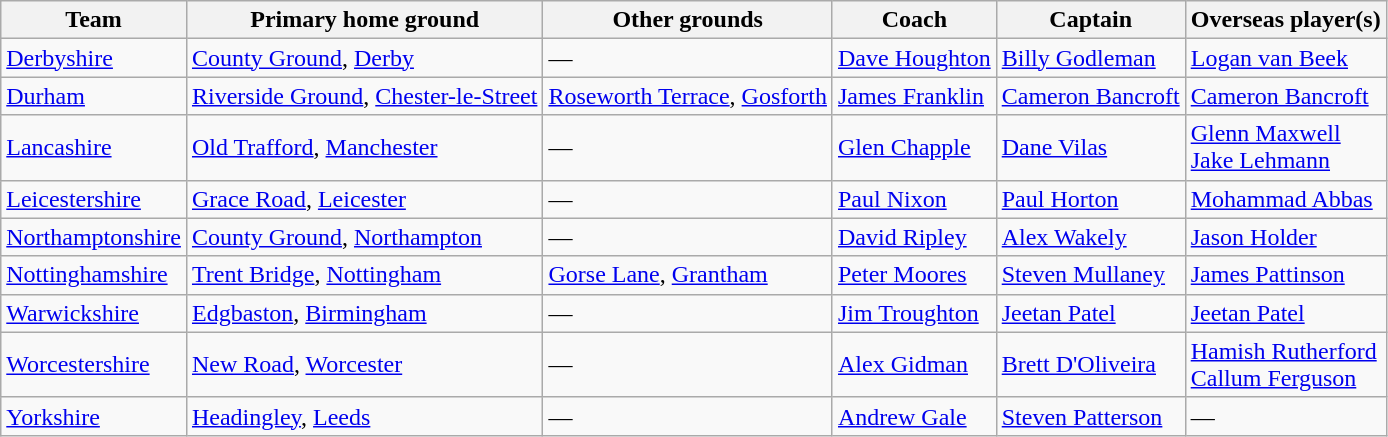<table class="wikitable sortable">
<tr>
<th>Team</th>
<th>Primary home ground</th>
<th>Other grounds</th>
<th>Coach</th>
<th>Captain</th>
<th>Overseas player(s)</th>
</tr>
<tr>
<td><a href='#'>Derbyshire</a></td>
<td><a href='#'>County Ground</a>, <a href='#'>Derby</a></td>
<td>—</td>
<td> <a href='#'>Dave Houghton</a></td>
<td> <a href='#'>Billy Godleman</a></td>
<td> <a href='#'>Logan van Beek</a></td>
</tr>
<tr>
<td><a href='#'>Durham</a></td>
<td><a href='#'>Riverside Ground</a>, <a href='#'>Chester-le-Street</a></td>
<td><a href='#'>Roseworth Terrace</a>, <a href='#'>Gosforth</a></td>
<td> <a href='#'>James Franklin</a></td>
<td> <a href='#'>Cameron Bancroft</a></td>
<td> <a href='#'>Cameron Bancroft</a></td>
</tr>
<tr>
<td><a href='#'>Lancashire</a></td>
<td><a href='#'>Old Trafford</a>, <a href='#'>Manchester</a></td>
<td>—</td>
<td> <a href='#'>Glen Chapple</a></td>
<td> <a href='#'>Dane Vilas</a></td>
<td> <a href='#'>Glenn Maxwell</a><br> <a href='#'>Jake Lehmann</a></td>
</tr>
<tr>
<td><a href='#'>Leicestershire</a></td>
<td><a href='#'>Grace Road</a>, <a href='#'>Leicester</a></td>
<td>—</td>
<td> <a href='#'>Paul Nixon</a></td>
<td> <a href='#'>Paul Horton</a></td>
<td> <a href='#'>Mohammad Abbas</a></td>
</tr>
<tr>
<td><a href='#'>Northamptonshire</a></td>
<td><a href='#'>County Ground</a>, <a href='#'>Northampton</a></td>
<td>—</td>
<td> <a href='#'>David Ripley</a></td>
<td> <a href='#'>Alex Wakely</a></td>
<td> <a href='#'>Jason Holder</a></td>
</tr>
<tr>
<td><a href='#'>Nottinghamshire</a></td>
<td><a href='#'>Trent Bridge</a>, <a href='#'>Nottingham</a></td>
<td><a href='#'>Gorse Lane</a>, <a href='#'>Grantham</a></td>
<td> <a href='#'>Peter Moores</a></td>
<td> <a href='#'>Steven Mullaney</a></td>
<td> <a href='#'>James Pattinson</a></td>
</tr>
<tr>
<td><a href='#'>Warwickshire</a></td>
<td><a href='#'>Edgbaston</a>, <a href='#'>Birmingham</a></td>
<td>—</td>
<td> <a href='#'>Jim Troughton</a></td>
<td> <a href='#'>Jeetan Patel</a></td>
<td> <a href='#'>Jeetan Patel</a></td>
</tr>
<tr>
<td><a href='#'>Worcestershire</a></td>
<td><a href='#'>New Road</a>, <a href='#'>Worcester</a></td>
<td>—</td>
<td> <a href='#'>Alex Gidman</a></td>
<td> <a href='#'>Brett D'Oliveira</a></td>
<td> <a href='#'>Hamish Rutherford</a><br> <a href='#'>Callum Ferguson</a></td>
</tr>
<tr>
<td><a href='#'>Yorkshire</a></td>
<td><a href='#'>Headingley</a>, <a href='#'>Leeds</a></td>
<td>—</td>
<td> <a href='#'>Andrew Gale</a></td>
<td> <a href='#'>Steven Patterson</a></td>
<td>—</td>
</tr>
</table>
